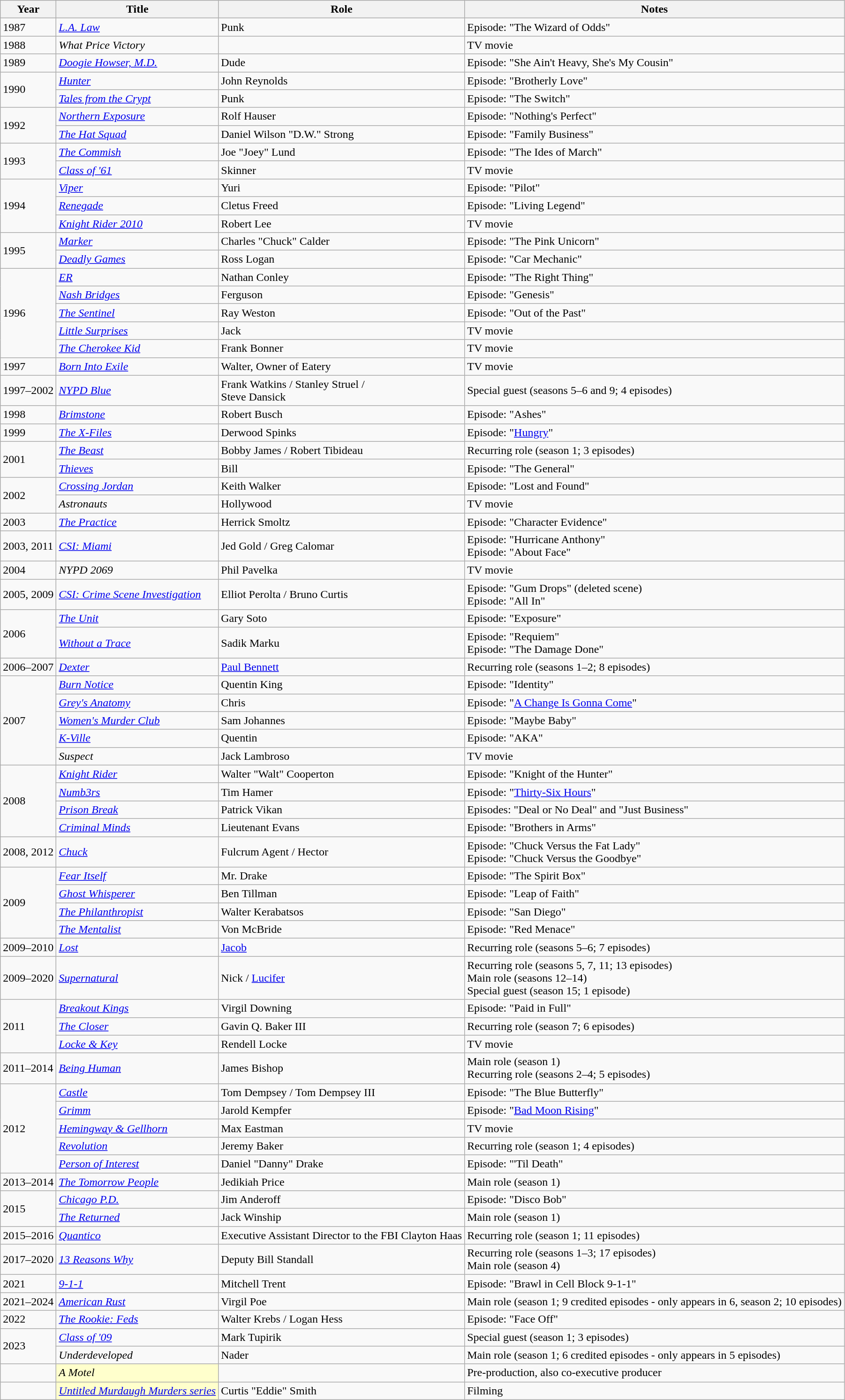<table class="wikitable sortable">
<tr>
<th>Year</th>
<th>Title</th>
<th>Role</th>
<th class="unsortable">Notes</th>
</tr>
<tr>
<td>1987</td>
<td><em><a href='#'>L.A. Law</a></em></td>
<td>Punk</td>
<td>Episode: "The Wizard of Odds"</td>
</tr>
<tr>
<td>1988</td>
<td><em>What Price Victory</em></td>
<td></td>
<td>TV movie</td>
</tr>
<tr>
<td>1989</td>
<td><em><a href='#'>Doogie Howser, M.D.</a></em></td>
<td>Dude</td>
<td>Episode: "She Ain't Heavy, She's My Cousin"</td>
</tr>
<tr>
<td rowspan="2">1990</td>
<td><em><a href='#'>Hunter</a></em></td>
<td>John Reynolds</td>
<td>Episode: "Brotherly Love"</td>
</tr>
<tr>
<td><em><a href='#'>Tales from the Crypt</a></em></td>
<td>Punk</td>
<td>Episode: "The Switch"</td>
</tr>
<tr>
<td rowspan="2">1992</td>
<td><em><a href='#'>Northern Exposure</a></em></td>
<td>Rolf Hauser</td>
<td>Episode: "Nothing's Perfect"</td>
</tr>
<tr>
<td><em><a href='#'>The Hat Squad</a></em></td>
<td>Daniel Wilson "D.W." Strong</td>
<td>Episode: "Family Business"</td>
</tr>
<tr>
<td rowspan="2">1993</td>
<td><em><a href='#'>The Commish</a></em></td>
<td>Joe "Joey" Lund</td>
<td>Episode: "The Ides of March"</td>
</tr>
<tr>
<td><em><a href='#'>Class of '61</a></em></td>
<td>Skinner</td>
<td>TV movie</td>
</tr>
<tr>
<td rowspan="3">1994</td>
<td><em><a href='#'>Viper</a></em></td>
<td>Yuri</td>
<td>Episode: "Pilot"</td>
</tr>
<tr>
<td><em><a href='#'>Renegade</a></em></td>
<td>Cletus Freed</td>
<td>Episode: "Living Legend"</td>
</tr>
<tr>
<td><em><a href='#'>Knight Rider 2010</a></em></td>
<td>Robert Lee</td>
<td>TV movie</td>
</tr>
<tr>
<td rowspan="2">1995</td>
<td><a href='#'><em>Marker</em></a></td>
<td>Charles "Chuck" Calder</td>
<td>Episode: "The Pink Unicorn"</td>
</tr>
<tr>
<td><em><a href='#'>Deadly Games</a></em></td>
<td>Ross Logan</td>
<td>Episode: "Car Mechanic"</td>
</tr>
<tr>
<td rowspan="5">1996</td>
<td><em><a href='#'>ER</a></em></td>
<td>Nathan Conley</td>
<td>Episode: "The Right Thing"</td>
</tr>
<tr>
<td><em><a href='#'>Nash Bridges</a></em></td>
<td>Ferguson</td>
<td>Episode: "Genesis"</td>
</tr>
<tr>
<td><em><a href='#'>The Sentinel</a></em></td>
<td>Ray Weston</td>
<td>Episode: "Out of the Past"</td>
</tr>
<tr>
<td><em><a href='#'>Little Surprises</a></em></td>
<td>Jack</td>
<td>TV movie</td>
</tr>
<tr>
<td><em><a href='#'>The Cherokee Kid</a></em></td>
<td>Frank Bonner</td>
<td>TV movie</td>
</tr>
<tr>
<td>1997</td>
<td><em><a href='#'>Born Into Exile</a></em></td>
<td>Walter, Owner of Eatery</td>
<td>TV movie</td>
</tr>
<tr>
<td>1997–2002</td>
<td><em><a href='#'>NYPD Blue</a></em></td>
<td>Frank Watkins / Stanley Struel /<br>Steve Dansick</td>
<td>Special guest (seasons 5–6 and 9; 4 episodes)</td>
</tr>
<tr>
<td>1998</td>
<td><em><a href='#'>Brimstone</a></em></td>
<td>Robert Busch</td>
<td>Episode: "Ashes"</td>
</tr>
<tr>
<td>1999</td>
<td><em><a href='#'>The X-Files</a></em></td>
<td>Derwood Spinks</td>
<td>Episode: "<a href='#'>Hungry</a>"</td>
</tr>
<tr>
<td rowspan="2">2001</td>
<td><em><a href='#'>The Beast</a></em></td>
<td>Bobby James / Robert Tibideau</td>
<td>Recurring role (season 1; 3 episodes)</td>
</tr>
<tr>
<td><em><a href='#'>Thieves</a></em></td>
<td>Bill</td>
<td>Episode: "The General"</td>
</tr>
<tr>
<td rowspan="2">2002</td>
<td><em><a href='#'>Crossing Jordan</a></em></td>
<td>Keith Walker</td>
<td>Episode: "Lost and Found"</td>
</tr>
<tr>
<td><em>Astronauts</em></td>
<td>Hollywood</td>
<td>TV movie</td>
</tr>
<tr>
<td>2003</td>
<td><em><a href='#'>The Practice</a></em></td>
<td>Herrick Smoltz</td>
<td>Episode: "Character Evidence"</td>
</tr>
<tr>
<td>2003, 2011</td>
<td><em><a href='#'>CSI: Miami</a></em></td>
<td>Jed Gold / Greg Calomar</td>
<td>Episode: "Hurricane Anthony"<br>Episode: "About Face"</td>
</tr>
<tr>
<td>2004</td>
<td><em>NYPD 2069</em></td>
<td>Phil Pavelka</td>
<td>TV movie</td>
</tr>
<tr>
<td>2005, 2009</td>
<td><em><a href='#'>CSI: Crime Scene Investigation</a></em></td>
<td>Elliot Perolta / Bruno Curtis</td>
<td>Episode: "Gum Drops" (deleted scene)<br>Episode: "All In"</td>
</tr>
<tr>
<td rowspan="2">2006</td>
<td><em><a href='#'>The Unit</a></em></td>
<td>Gary Soto</td>
<td>Episode: "Exposure"</td>
</tr>
<tr>
<td><em><a href='#'>Without a Trace</a></em></td>
<td>Sadik Marku</td>
<td>Episode: "Requiem"<br>Episode: "The Damage Done"</td>
</tr>
<tr>
<td>2006–2007</td>
<td><em><a href='#'>Dexter</a></em></td>
<td><a href='#'>Paul Bennett</a></td>
<td>Recurring role (seasons 1–2; 8 episodes)</td>
</tr>
<tr>
<td rowspan="5">2007</td>
<td><em><a href='#'>Burn Notice</a></em></td>
<td>Quentin King</td>
<td>Episode: "Identity"</td>
</tr>
<tr>
<td><em><a href='#'>Grey's Anatomy</a></em></td>
<td>Chris</td>
<td>Episode: "<a href='#'>A Change Is Gonna Come</a>"</td>
</tr>
<tr>
<td><a href='#'><em>Women's Murder Club</em></a></td>
<td>Sam Johannes</td>
<td>Episode: "Maybe Baby"</td>
</tr>
<tr>
<td><em><a href='#'>K-Ville</a></em></td>
<td>Quentin</td>
<td>Episode: "AKA"</td>
</tr>
<tr>
<td><em>Suspect</em></td>
<td>Jack Lambroso</td>
<td>TV movie</td>
</tr>
<tr>
<td rowspan="4">2008</td>
<td><em><a href='#'>Knight Rider</a></em></td>
<td>Walter "Walt" Cooperton</td>
<td>Episode: "Knight of the Hunter"</td>
</tr>
<tr>
<td><em><a href='#'>Numb3rs</a></em></td>
<td>Tim Hamer</td>
<td>Episode: "<a href='#'>Thirty-Six Hours</a>"</td>
</tr>
<tr>
<td><em><a href='#'>Prison Break</a></em></td>
<td>Patrick Vikan</td>
<td>Episodes: "Deal or No Deal" and "Just Business"</td>
</tr>
<tr>
<td><em><a href='#'>Criminal Minds</a></em></td>
<td>Lieutenant Evans</td>
<td>Episode: "Brothers in Arms"</td>
</tr>
<tr>
<td>2008, 2012</td>
<td><em><a href='#'>Chuck</a></em></td>
<td>Fulcrum Agent / Hector</td>
<td>Episode: "Chuck Versus the Fat Lady"<br>Episode: "Chuck Versus the Goodbye"</td>
</tr>
<tr>
<td rowspan="4">2009</td>
<td><a href='#'><em>Fear Itself</em></a></td>
<td>Mr. Drake</td>
<td>Episode: "The Spirit Box"</td>
</tr>
<tr>
<td><em><a href='#'>Ghost Whisperer</a></em></td>
<td>Ben Tillman</td>
<td>Episode: "Leap of Faith"</td>
</tr>
<tr>
<td><em><a href='#'>The Philanthropist</a></em></td>
<td>Walter Kerabatsos</td>
<td>Episode: "San Diego"</td>
</tr>
<tr>
<td><em><a href='#'>The Mentalist</a></em></td>
<td>Von McBride</td>
<td>Episode: "Red Menace"</td>
</tr>
<tr>
<td>2009–2010</td>
<td><em><a href='#'>Lost</a></em></td>
<td><a href='#'>Jacob</a></td>
<td>Recurring role (seasons 5–6; 7 episodes)</td>
</tr>
<tr>
<td>2009–2020</td>
<td><em><a href='#'>Supernatural</a></em></td>
<td>Nick / <a href='#'>Lucifer</a></td>
<td>Recurring role (seasons 5, 7, 11; 13 episodes)<br>Main role (seasons 12–14)<br>Special guest (season 15; 1 episode)</td>
</tr>
<tr>
<td rowspan="3">2011</td>
<td><em><a href='#'>Breakout Kings</a></em></td>
<td>Virgil Downing</td>
<td>Episode: "Paid in Full"</td>
</tr>
<tr>
<td><em><a href='#'>The Closer</a></em></td>
<td>Gavin Q. Baker III</td>
<td>Recurring role (season 7; 6 episodes)</td>
</tr>
<tr>
<td><em><a href='#'>Locke & Key</a></em></td>
<td>Rendell Locke</td>
<td>TV movie</td>
</tr>
<tr>
<td>2011–2014</td>
<td><em><a href='#'>Being Human</a></em></td>
<td>James Bishop</td>
<td>Main role (season 1)<br>Recurring role (seasons 2–4; 5 episodes)</td>
</tr>
<tr>
<td rowspan="5">2012</td>
<td><em><a href='#'>Castle</a></em></td>
<td>Tom Dempsey / Tom Dempsey III</td>
<td>Episode: "The Blue Butterfly"</td>
</tr>
<tr>
<td><em><a href='#'>Grimm</a></em></td>
<td>Jarold Kempfer</td>
<td>Episode: "<a href='#'>Bad Moon Rising</a>"</td>
</tr>
<tr>
<td><em><a href='#'>Hemingway & Gellhorn</a></em></td>
<td>Max Eastman</td>
<td>TV movie</td>
</tr>
<tr>
<td><em><a href='#'>Revolution</a></em></td>
<td>Jeremy Baker</td>
<td>Recurring role (season 1; 4 episodes)</td>
</tr>
<tr>
<td><em><a href='#'>Person of Interest</a></em></td>
<td>Daniel "Danny" Drake</td>
<td>Episode: "'Til Death"</td>
</tr>
<tr>
<td>2013–2014</td>
<td><em><a href='#'>The Tomorrow People</a></em></td>
<td>Jedikiah Price</td>
<td>Main role (season 1)</td>
</tr>
<tr>
<td rowspan="2">2015</td>
<td><em><a href='#'>Chicago P.D.</a></em></td>
<td>Jim Anderoff</td>
<td>Episode: "Disco Bob"</td>
</tr>
<tr>
<td><em><a href='#'>The Returned</a></em></td>
<td>Jack Winship</td>
<td>Main role (season 1)</td>
</tr>
<tr>
<td>2015–2016</td>
<td><em><a href='#'>Quantico</a></em></td>
<td>Executive Assistant Director to the FBI Clayton Haas</td>
<td>Recurring role (season 1; 11 episodes)</td>
</tr>
<tr>
<td>2017–2020</td>
<td><em><a href='#'>13 Reasons Why</a></em></td>
<td>Deputy Bill Standall</td>
<td>Recurring role (seasons 1–3; 17 episodes)<br>Main role (season 4)</td>
</tr>
<tr>
<td>2021</td>
<td><em><a href='#'>9-1-1</a></em></td>
<td>Mitchell Trent</td>
<td>Episode: "Brawl in Cell Block 9-1-1"</td>
</tr>
<tr>
<td>2021–2024</td>
<td><em><a href='#'>American Rust</a></em></td>
<td>Virgil Poe</td>
<td>Main role (season 1; 9 credited episodes - only appears in 6, season 2; 10 episodes)</td>
</tr>
<tr>
<td>2022</td>
<td><em><a href='#'>The Rookie: Feds</a></em></td>
<td>Walter Krebs / Logan Hess</td>
<td>Episode: "Face Off"</td>
</tr>
<tr>
<td rowspan="2">2023</td>
<td><em><a href='#'>Class of '09</a></em></td>
<td>Mark Tupirik</td>
<td>Special guest (season 1; 3 episodes)</td>
</tr>
<tr>
<td><em>Underdeveloped</em></td>
<td>Nader</td>
<td>Main role (season 1; 6 credited episodes - only appears in 5 episodes)</td>
</tr>
<tr>
<td></td>
<td style="background:#FFFFCC;"><em>A Motel</em> </td>
<td></td>
<td>Pre-production, also co-executive producer</td>
</tr>
<tr>
<td></td>
<td style="background:#FFFFCC;"><a href='#'><em>Untitled Murdaugh Murders series</em></a> </td>
<td>Curtis "Eddie" Smith</td>
<td>Filming</td>
</tr>
</table>
